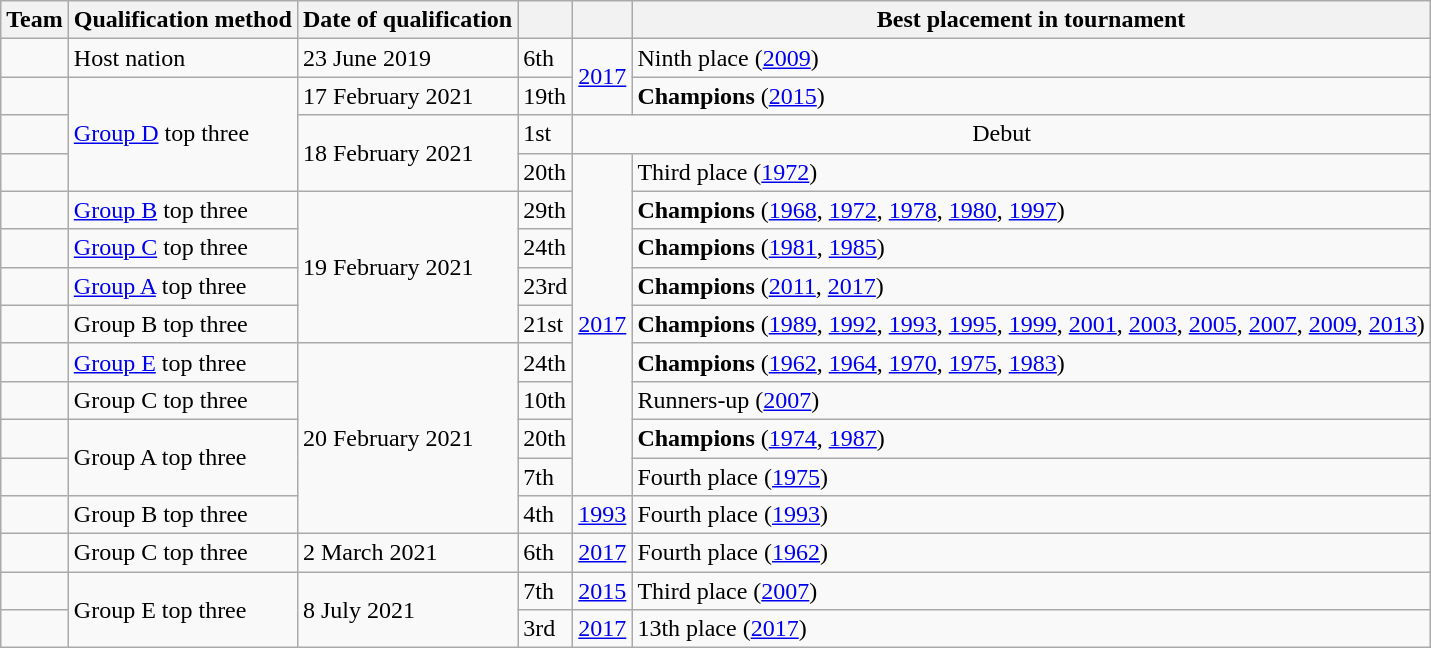<table class="wikitable sortable">
<tr>
<th>Team</th>
<th>Qualification method</th>
<th>Date of qualification</th>
<th></th>
<th></th>
<th>Best placement in tournament</th>
</tr>
<tr>
<td></td>
<td>Host nation</td>
<td>23 June 2019</td>
<td>6th</td>
<td rowspan=2><a href='#'>2017</a></td>
<td>Ninth place (<a href='#'>2009</a>)</td>
</tr>
<tr>
<td></td>
<td rowspan=3><a href='#'>Group D</a> top three</td>
<td>17 February 2021</td>
<td>19th</td>
<td><strong>Champions</strong> (<a href='#'>2015</a>)</td>
</tr>
<tr>
<td></td>
<td rowspan=2>18 February 2021</td>
<td>1st</td>
<td colspan=2 align=center>Debut</td>
</tr>
<tr>
<td></td>
<td>20th</td>
<td rowspan=9><a href='#'>2017</a></td>
<td>Third place (<a href='#'>1972</a>)</td>
</tr>
<tr>
<td></td>
<td><a href='#'>Group B</a> top three</td>
<td rowspan=4>19 February 2021</td>
<td>29th</td>
<td><strong>Champions</strong> (<a href='#'>1968</a>, <a href='#'>1972</a>, <a href='#'>1978</a>, <a href='#'>1980</a>, <a href='#'>1997</a>)</td>
</tr>
<tr>
<td></td>
<td><a href='#'>Group C</a> top three</td>
<td>24th</td>
<td><strong>Champions</strong> (<a href='#'>1981</a>, <a href='#'>1985</a>)</td>
</tr>
<tr>
<td></td>
<td><a href='#'>Group A</a> top three</td>
<td>23rd</td>
<td><strong>Champions</strong> (<a href='#'>2011</a>, <a href='#'>2017</a>)</td>
</tr>
<tr>
<td></td>
<td>Group B top three</td>
<td>21st</td>
<td><strong>Champions</strong> (<a href='#'>1989</a>, <a href='#'>1992</a>, <a href='#'>1993</a>, <a href='#'>1995</a>, <a href='#'>1999</a>, <a href='#'>2001</a>, <a href='#'>2003</a>, <a href='#'>2005</a>, <a href='#'>2007</a>, <a href='#'>2009</a>, <a href='#'>2013</a>)</td>
</tr>
<tr>
<td></td>
<td><a href='#'>Group E</a> top three</td>
<td rowspan=5>20 February 2021</td>
<td>24th</td>
<td><strong>Champions</strong> (<a href='#'>1962</a>, <a href='#'>1964</a>, <a href='#'>1970</a>, <a href='#'>1975</a>, <a href='#'>1983</a>)</td>
</tr>
<tr>
<td></td>
<td>Group C top three</td>
<td>10th</td>
<td>Runners-up (<a href='#'>2007</a>)</td>
</tr>
<tr>
<td></td>
<td rowspan=2>Group A top three</td>
<td>20th</td>
<td><strong>Champions</strong> (<a href='#'>1974</a>, <a href='#'>1987</a>)</td>
</tr>
<tr>
<td></td>
<td>7th</td>
<td>Fourth place (<a href='#'>1975</a>)</td>
</tr>
<tr>
<td></td>
<td>Group B top three</td>
<td>4th</td>
<td><a href='#'>1993</a></td>
<td>Fourth place (<a href='#'>1993</a>)</td>
</tr>
<tr>
<td></td>
<td>Group C top three</td>
<td>2 March 2021</td>
<td>6th</td>
<td><a href='#'>2017</a></td>
<td>Fourth place (<a href='#'>1962</a>)</td>
</tr>
<tr>
<td></td>
<td rowspan=2>Group E top three</td>
<td rowspan=2>8 July 2021</td>
<td>7th</td>
<td><a href='#'>2015</a></td>
<td>Third place (<a href='#'>2007</a>)</td>
</tr>
<tr>
<td></td>
<td>3rd</td>
<td><a href='#'>2017</a></td>
<td>13th place (<a href='#'>2017</a>)</td>
</tr>
</table>
